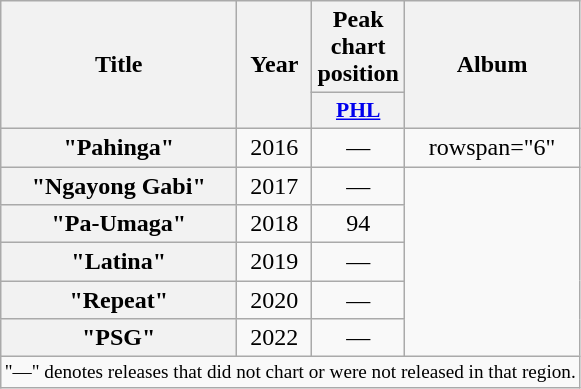<table class="wikitable plainrowheaders" style="text-align:center;">
<tr>
<th scope="col" rowspan="2">Title</th>
<th scope="col" rowspan="2">Year</th>
<th colspan="1" scope="col">Peak chart position</th>
<th scope="col" rowspan="2">Album</th>
</tr>
<tr>
<th scope="col" style="font-size:90%; width:3.5em"><a href='#'>PHL</a><br></th>
</tr>
<tr>
<th scope="row">"Pahinga"</th>
<td>2016</td>
<td>—</td>
<td>rowspan="6" </td>
</tr>
<tr>
<th scope="row">"Ngayong Gabi"</th>
<td>2017</td>
<td>—</td>
</tr>
<tr>
<th scope="row">"Pa-Umaga"</th>
<td>2018</td>
<td>94</td>
</tr>
<tr>
<th scope="row">"Latina"</th>
<td>2019</td>
<td>—</td>
</tr>
<tr>
<th scope="row">"Repeat"</th>
<td>2020</td>
<td>—</td>
</tr>
<tr>
<th scope="row">"PSG"</th>
<td>2022</td>
<td>—</td>
</tr>
<tr>
<td colspan="4" style="font-size:8pt"><big>"—" denotes releases that did not chart or were not released in that region.</big></td>
</tr>
</table>
